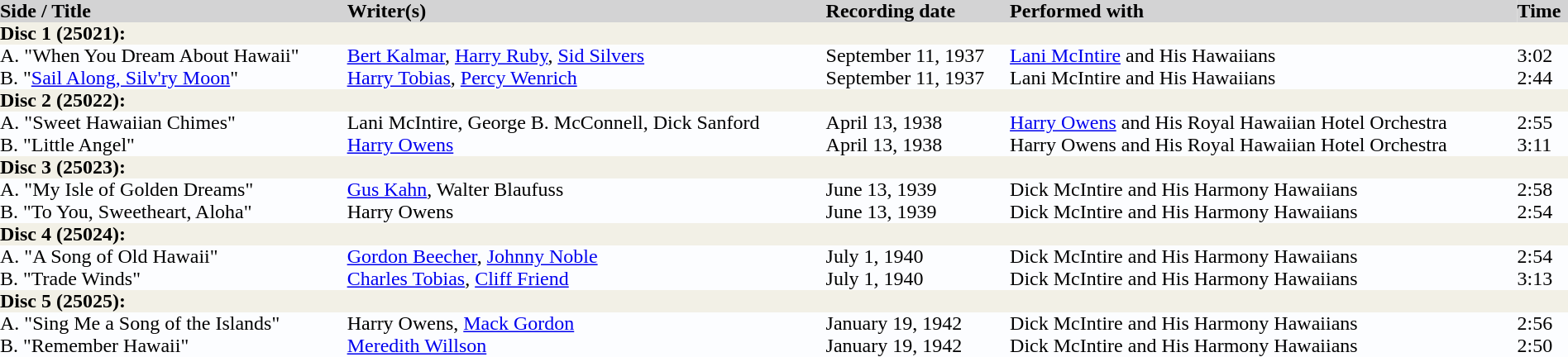<table border="0" cellpadding="0" cellspacing="0" style="width: 100%; margin: 1em 1em 1em 0; background: #FCFDFF; border-collapse: collapse;">
<tr bgcolor=#D3D3D4>
<td><strong>Side / Title</strong></td>
<td><strong>Writer(s)</strong></td>
<td><strong>Recording date</strong></td>
<td><strong>Performed with</strong></td>
<td><strong>Time</strong></td>
</tr>
<tr bgcolor=#F2F0E6>
<td colspan=5><strong>Disc 1 (25021):</strong></td>
</tr>
<tr>
<td>A. "When You Dream About Hawaii"</td>
<td><a href='#'>Bert Kalmar</a>, <a href='#'>Harry Ruby</a>, <a href='#'>Sid Silvers</a></td>
<td>September 11, 1937</td>
<td><a href='#'>Lani McIntire</a> and His Hawaiians</td>
<td>3:02</td>
</tr>
<tr>
<td>B. "<a href='#'>Sail Along, Silv'ry Moon</a>"</td>
<td><a href='#'>Harry Tobias</a>, <a href='#'>Percy Wenrich</a></td>
<td>September 11, 1937</td>
<td>Lani McIntire and His Hawaiians</td>
<td>2:44</td>
</tr>
<tr bgcolor=#F2F0E6>
<td colspan=5><strong>Disc 2 (25022):</strong></td>
</tr>
<tr>
<td>A. "Sweet Hawaiian Chimes"</td>
<td>Lani McIntire, George B. McConnell, Dick Sanford</td>
<td>April 13, 1938</td>
<td><a href='#'>Harry Owens</a> and His Royal Hawaiian Hotel Orchestra</td>
<td>2:55</td>
</tr>
<tr>
<td>B. "Little Angel"</td>
<td><a href='#'>Harry Owens</a></td>
<td>April 13, 1938</td>
<td>Harry Owens and His Royal Hawaiian Hotel Orchestra</td>
<td>3:11</td>
</tr>
<tr bgcolor=#F2F0E6>
<td colspan=5><strong>Disc 3 (25023):</strong></td>
</tr>
<tr>
<td>A. "My Isle of Golden Dreams"</td>
<td><a href='#'>Gus Kahn</a>, Walter Blaufuss</td>
<td>June 13, 1939</td>
<td>Dick McIntire and His Harmony Hawaiians</td>
<td>2:58</td>
</tr>
<tr>
<td>B. "To You, Sweetheart, Aloha"</td>
<td>Harry Owens</td>
<td>June 13, 1939</td>
<td>Dick McIntire and His Harmony Hawaiians</td>
<td>2:54</td>
</tr>
<tr bgcolor=#F2F0E6>
<td colspan=5><strong>Disc 4 (25024):</strong></td>
</tr>
<tr>
<td>A. "A Song of Old Hawaii"</td>
<td><a href='#'>Gordon Beecher</a>, <a href='#'>Johnny Noble</a></td>
<td>July 1, 1940</td>
<td>Dick McIntire and His Harmony Hawaiians</td>
<td>2:54</td>
</tr>
<tr>
<td>B. "Trade Winds"</td>
<td><a href='#'>Charles Tobias</a>, <a href='#'>Cliff Friend</a></td>
<td>July 1, 1940</td>
<td>Dick McIntire and His Harmony Hawaiians</td>
<td>3:13</td>
</tr>
<tr bgcolor=#F2F0E6>
<td colspan=5><strong>Disc 5 (25025):</strong></td>
</tr>
<tr>
<td>A. "Sing Me a Song of the Islands"</td>
<td>Harry Owens, <a href='#'>Mack Gordon</a></td>
<td>January 19, 1942</td>
<td>Dick McIntire and His Harmony Hawaiians</td>
<td>2:56</td>
</tr>
<tr>
<td>B. "Remember Hawaii"</td>
<td><a href='#'>Meredith Willson</a></td>
<td>January 19, 1942</td>
<td>Dick McIntire and His Harmony Hawaiians</td>
<td>2:50</td>
</tr>
</table>
